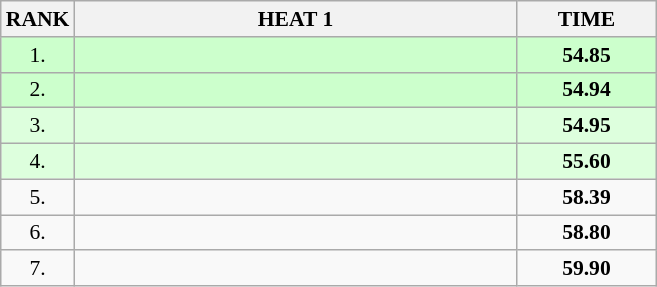<table class="wikitable" style="border-collapse: collapse; font-size: 90%;">
<tr>
<th>RANK</th>
<th align="left" style="width: 20em">HEAT 1</th>
<th align="center" style="width: 6em">TIME</th>
</tr>
<tr style="background:#ccffcc;">
<td align="center">1.</td>
<td></td>
<td align="center"><strong>54.85</strong></td>
</tr>
<tr style="background:#ccffcc;">
<td align="center">2.</td>
<td></td>
<td align="center"><strong>54.94</strong></td>
</tr>
<tr style="background:#ddffdd;">
<td align="center">3.</td>
<td></td>
<td align="center"><strong>54.95</strong></td>
</tr>
<tr style="background:#ddffdd;">
<td align="center">4.</td>
<td></td>
<td align="center"><strong>55.60</strong></td>
</tr>
<tr>
<td align="center">5.</td>
<td></td>
<td align="center"><strong>58.39</strong></td>
</tr>
<tr>
<td align="center">6.</td>
<td></td>
<td align="center"><strong>58.80</strong></td>
</tr>
<tr>
<td align="center">7.</td>
<td></td>
<td align="center"><strong>59.90</strong></td>
</tr>
</table>
